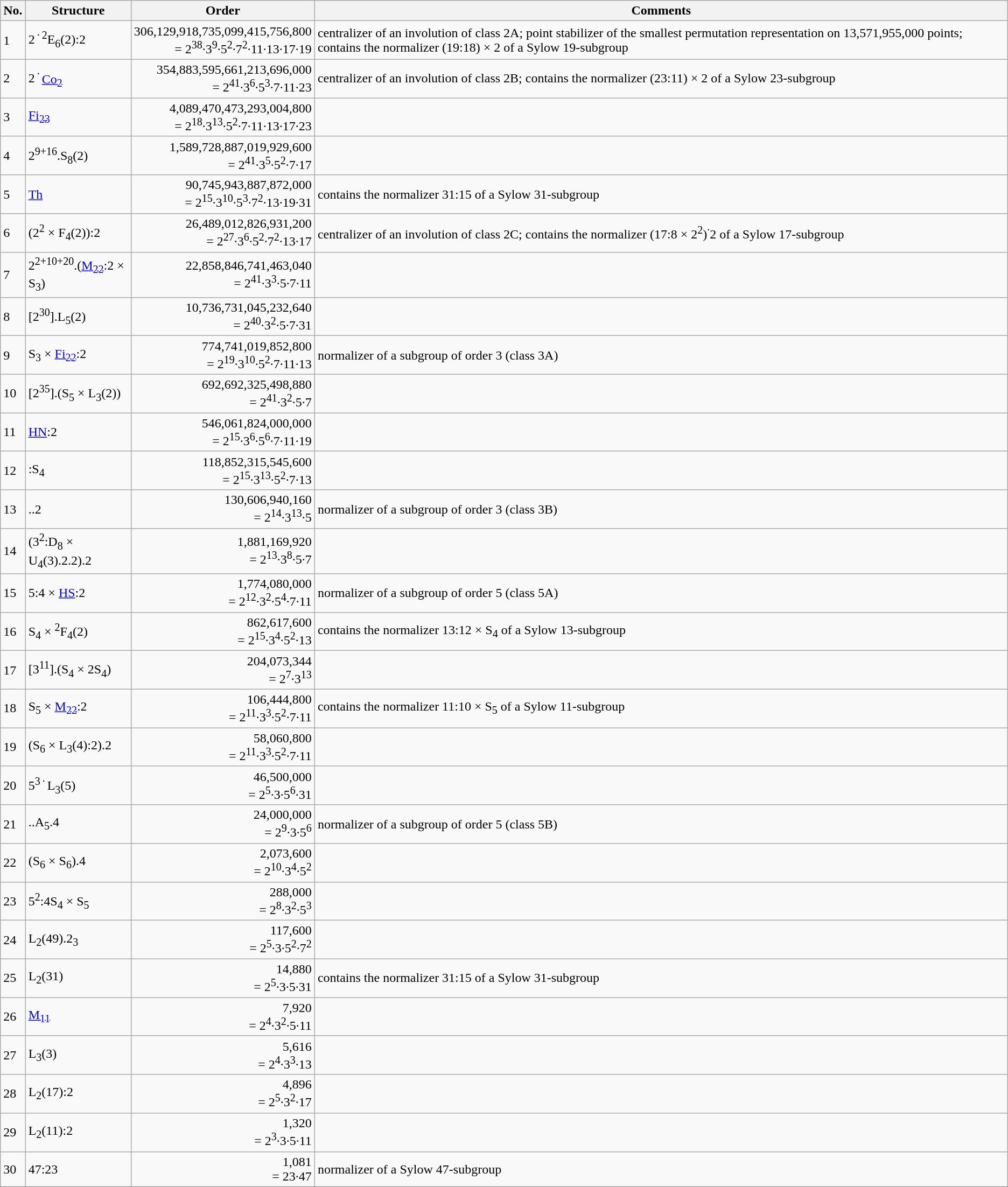<table class="wikitable">
<tr>
<th>No.</th>
<th>Structure</th>
<th>Order</th>
<th>Comments</th>
</tr>
<tr>
<td>1</td>
<td>2<sup> · 2</sup>E<sub>6</sub>(2):2</td>
<td style="text-align:right;">306,129,918,735,099,415,756,800<br>= 2<sup>38</sup>·3<sup>9</sup>·5<sup>2</sup>·7<sup>2</sup>·11·13·17·19</td>
<td>centralizer of an involution of class 2A; point stabilizer of the smallest permutation representation on 13,571,955,000 points; contains the normalizer (19:18) × 2 of a Sylow 19-subgroup</td>
</tr>
<tr>
<td>2</td>
<td>2<sup> · </sup><a href='#'>Co<sub>2</sub></a></td>
<td style="text-align:right;">354,883,595,661,213,696,000<br>= 2<sup>41</sup>·3<sup>6</sup>·5<sup>3</sup>·7·11·23</td>
<td>centralizer of an involution of class 2B; contains the normalizer (23:11) × 2 of a Sylow 23-subgroup</td>
</tr>
<tr>
<td>3</td>
<td><a href='#'>Fi<sub>23</sub></a></td>
<td style="text-align:right;">4,089,470,473,293,004,800<br>= 2<sup>18</sup>·3<sup>13</sup>·5<sup>2</sup>·7·11·13·17·23</td>
<td></td>
</tr>
<tr>
<td>4</td>
<td>2<sup>9+16</sup>.S<sub>8</sub>(2)</td>
<td style="text-align:right;">1,589,728,887,019,929,600<br>= 2<sup>41</sup>·3<sup>5</sup>·5<sup>2</sup>·7·17</td>
<td></td>
</tr>
<tr>
<td>5</td>
<td><a href='#'>Th</a></td>
<td style="text-align:right;">90,745,943,887,872,000<br>= 2<sup>15</sup>·3<sup>10</sup>·5<sup>3</sup>·7<sup>2</sup>·13·19·31</td>
<td>contains the normalizer 31:15 of a Sylow 31-subgroup</td>
</tr>
<tr>
<td>6</td>
<td>(2<sup>2</sup> × F<sub>4</sub>(2)):2</td>
<td style="text-align:right;">26,489,012,826,931,200<br>= 2<sup>27</sup>·3<sup>6</sup>·5<sup>2</sup>·7<sup>2</sup>·13·17</td>
<td>centralizer of an involution of class 2C; contains the normalizer (17:8 × 2<sup>2</sup>)<sup>·</sup>2 of a Sylow 17-subgroup</td>
</tr>
<tr>
<td>7</td>
<td>2<sup>2+10+20</sup>.(<a href='#'>M<sub>22</sub></a>:2 × S<sub>3</sub>)</td>
<td style="text-align:right;">22,858,846,741,463,040<br>= 2<sup>41</sup>·3<sup>3</sup>·5·7·11</td>
<td></td>
</tr>
<tr>
<td>8</td>
<td>[2<sup>30</sup>].L<sub>5</sub>(2)</td>
<td style="text-align:right;">10,736,731,045,232,640<br>= 2<sup>40</sup>·3<sup>2</sup>·5·7·31</td>
<td></td>
</tr>
<tr>
<td>9</td>
<td>S<sub>3</sub> × <a href='#'>Fi<sub>22</sub></a>:2</td>
<td style="text-align:right;">774,741,019,852,800<br>= 2<sup>19</sup>·3<sup>10</sup>·5<sup>2</sup>·7·11·13</td>
<td>normalizer of a subgroup of order 3 (class 3A)</td>
</tr>
<tr>
<td>10</td>
<td>[2<sup>35</sup>].(S<sub>5</sub> × L<sub>3</sub>(2))</td>
<td style="text-align:right;">692,692,325,498,880<br>= 2<sup>41</sup>·3<sup>2</sup>·5·7</td>
<td></td>
</tr>
<tr>
<td>11</td>
<td><a href='#'>HN</a>:2</td>
<td style="text-align:right;">546,061,824,000,000<br>= 2<sup>15</sup>·3<sup>6</sup>·5<sup>6</sup>·7·11·19</td>
<td></td>
</tr>
<tr>
<td>12</td>
<td>:S<sub>4</sub></td>
<td style="text-align:right;">118,852,315,545,600<br>= 2<sup>15</sup>·3<sup>13</sup>·5<sup>2</sup>·7·13</td>
<td></td>
</tr>
<tr>
<td>13</td>
<td>..2</td>
<td style="text-align:right;">130,606,940,160<br>= 2<sup>14</sup>·3<sup>13</sup>·5</td>
<td>normalizer of a subgroup of order 3 (class 3B)</td>
</tr>
<tr>
<td>14</td>
<td>(3<sup>2</sup>:D<sub>8</sub> × U<sub>4</sub>(3).2.2).2</td>
<td style="text-align:right;">1,881,169,920<br>= 2<sup>13</sup>·3<sup>8</sup>·5·7</td>
<td></td>
</tr>
<tr>
<td>15</td>
<td>5:4 × <a href='#'>HS</a>:2</td>
<td style="text-align:right;">1,774,080,000<br>= 2<sup>12</sup>·3<sup>2</sup>·5<sup>4</sup>·7·11</td>
<td>normalizer of a subgroup of order 5 (class 5A)</td>
</tr>
<tr>
<td>16</td>
<td>S<sub>4</sub> × <sup>2</sup>F<sub>4</sub>(2)</td>
<td style="text-align:right;">862,617,600<br>= 2<sup>15</sup>·3<sup>4</sup>·5<sup>2</sup>·13</td>
<td>contains the normalizer 13:12 × S<sub>4</sub> of a Sylow 13-subgroup</td>
</tr>
<tr>
<td>17</td>
<td>[3<sup>11</sup>].(S<sub>4</sub> × 2S<sub>4</sub>)</td>
<td style="text-align:right;">204,073,344<br>= 2<sup>7</sup>·3<sup>13</sup></td>
<td></td>
</tr>
<tr>
<td>18</td>
<td>S<sub>5</sub> × <a href='#'>M<sub>22</sub></a>:2</td>
<td style="text-align:right;">106,444,800<br>= 2<sup>11</sup>·3<sup>3</sup>·5<sup>2</sup>·7·11</td>
<td>contains the normalizer 11:10 × S<sub>5</sub> of a Sylow 11-subgroup</td>
</tr>
<tr>
<td>19</td>
<td>(S<sub>6</sub> × L<sub>3</sub>(4):2).2</td>
<td style="text-align:right;">58,060,800<br>= 2<sup>11</sup>·3<sup>3</sup>·5<sup>2</sup>·7·11</td>
<td></td>
</tr>
<tr>
<td>20</td>
<td>5<sup>3 · </sup>L<sub>3</sub>(5)</td>
<td style="text-align:right;">46,500,000<br>= 2<sup>5</sup>·3·5<sup>6</sup>·31</td>
<td></td>
</tr>
<tr>
<td>21</td>
<td>..A<sub>5</sub>.4</td>
<td style="text-align:right;">24,000,000<br>= 2<sup>9</sup>·3·5<sup>6</sup></td>
<td>normalizer of a subgroup of order 5 (class 5B)</td>
</tr>
<tr>
<td>22</td>
<td>(S<sub>6</sub> × S<sub>6</sub>).4</td>
<td style="text-align:right;">2,073,600<br>= 2<sup>10</sup>·3<sup>4</sup>·5<sup>2</sup></td>
<td></td>
</tr>
<tr>
<td>23</td>
<td>5<sup>2</sup>:4S<sub>4</sub> × S<sub>5</sub></td>
<td style="text-align:right;">288,000<br>= 2<sup>8</sup>·3<sup>2</sup>·5<sup>3</sup></td>
<td></td>
</tr>
<tr>
<td>24</td>
<td>L<sub>2</sub>(49).2<sub>3</sub></td>
<td style="text-align:right;">117,600<br>= 2<sup>5</sup>·3·5<sup>2</sup>·7<sup>2</sup></td>
<td></td>
</tr>
<tr>
<td>25</td>
<td>L<sub>2</sub>(31)</td>
<td style="text-align:right;">14,880<br>= 2<sup>5</sup>·3·5·31</td>
<td>contains the normalizer 31:15 of a Sylow 31-subgroup</td>
</tr>
<tr>
<td>26</td>
<td><a href='#'>M<sub>11</sub></a></td>
<td style="text-align:right;">7,920<br>= 2<sup>4</sup>·3<sup>2</sup>·5·11</td>
<td></td>
</tr>
<tr>
<td>27</td>
<td>L<sub>3</sub>(3)</td>
<td style="text-align:right;">5,616<br>= 2<sup>4</sup>·3<sup>3</sup>·13</td>
<td></td>
</tr>
<tr>
<td>28</td>
<td>L<sub>2</sub>(17):2</td>
<td style="text-align:right;">4,896<br>= 2<sup>5</sup>·3<sup>2</sup>·17</td>
<td></td>
</tr>
<tr>
<td>29</td>
<td>L<sub>2</sub>(11):2</td>
<td style="text-align:right;">1,320<br>= 2<sup>3</sup>·3·5·11</td>
<td></td>
</tr>
<tr>
<td>30</td>
<td>47:23</td>
<td style="text-align:right;">1,081<br>= 23·47</td>
<td>normalizer of a Sylow 47-subgroup</td>
</tr>
</table>
